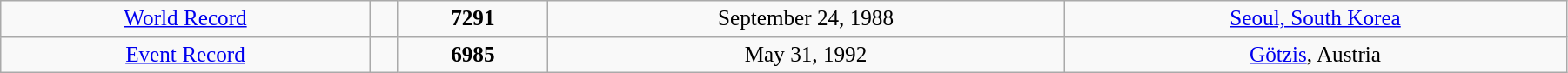<table width="95%" class="wikitable" style=" text-align:center; font-size:105%;">
<tr>
<td><a href='#'>World Record</a></td>
<td></td>
<td><strong>7291 </strong></td>
<td>September 24, 1988</td>
<td> <a href='#'>Seoul, South Korea</a></td>
</tr>
<tr>
<td><a href='#'>Event Record</a></td>
<td></td>
<td><strong>6985 </strong></td>
<td>May 31, 1992</td>
<td> <a href='#'>Götzis</a>, Austria</td>
</tr>
</table>
